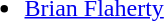<table>
<tr style="vertical-align:top">
<td><br><ul><li><a href='#'>Brian Flaherty</a></li></ul></td>
<td></td>
</tr>
</table>
